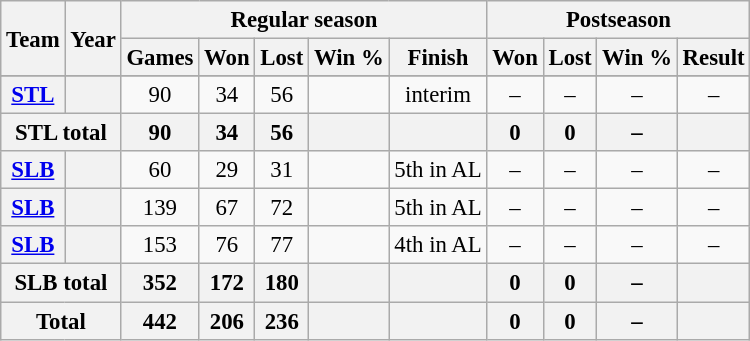<table class="wikitable" style="font-size: 95%; text-align:center;">
<tr>
<th rowspan="2">Team</th>
<th rowspan="2">Year</th>
<th colspan="5">Regular season</th>
<th colspan="4">Postseason</th>
</tr>
<tr>
<th>Games</th>
<th>Won</th>
<th>Lost</th>
<th>Win %</th>
<th>Finish</th>
<th>Won</th>
<th>Lost</th>
<th>Win %</th>
<th>Result</th>
</tr>
<tr>
</tr>
<tr>
<th><a href='#'>STL</a></th>
<th></th>
<td>90</td>
<td>34</td>
<td>56</td>
<td></td>
<td>interim</td>
<td>–</td>
<td>–</td>
<td>–</td>
<td>–</td>
</tr>
<tr>
<th colspan="2">STL total</th>
<th>90</th>
<th>34</th>
<th>56</th>
<th></th>
<th></th>
<th>0</th>
<th>0</th>
<th>–</th>
<th></th>
</tr>
<tr>
<th><a href='#'>SLB</a></th>
<th></th>
<td>60</td>
<td>29</td>
<td>31</td>
<td></td>
<td>5th in AL</td>
<td>–</td>
<td>–</td>
<td>–</td>
<td>–</td>
</tr>
<tr>
<th><a href='#'>SLB</a></th>
<th></th>
<td>139</td>
<td>67</td>
<td>72</td>
<td></td>
<td>5th in AL</td>
<td>–</td>
<td>–</td>
<td>–</td>
<td>–</td>
</tr>
<tr>
<th><a href='#'>SLB</a></th>
<th></th>
<td>153</td>
<td>76</td>
<td>77</td>
<td></td>
<td>4th in AL</td>
<td>–</td>
<td>–</td>
<td>–</td>
<td>–</td>
</tr>
<tr>
<th colspan="2">SLB total</th>
<th>352</th>
<th>172</th>
<th>180</th>
<th></th>
<th></th>
<th>0</th>
<th>0</th>
<th>–</th>
<th></th>
</tr>
<tr>
<th colspan="2">Total</th>
<th>442</th>
<th>206</th>
<th>236</th>
<th></th>
<th></th>
<th>0</th>
<th>0</th>
<th>–</th>
<th></th>
</tr>
</table>
